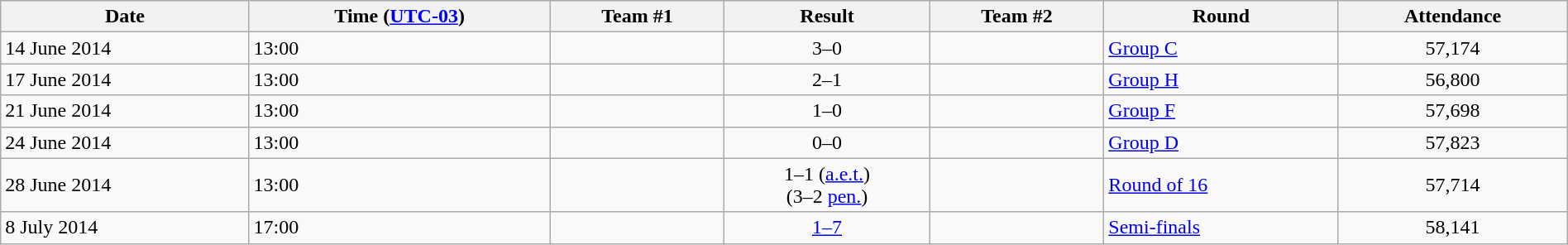<table class="wikitable"  style="text-align:left; width:100%;">
<tr>
<th>Date</th>
<th>Time (<a href='#'>UTC-03</a>)</th>
<th>Team #1</th>
<th>Result</th>
<th>Team #2</th>
<th>Round</th>
<th>Attendance</th>
</tr>
<tr>
<td>14 June 2014</td>
<td>13:00</td>
<td><strong></strong></td>
<td style="text-align:center;">3–0</td>
<td></td>
<td><a href='#'>Group C</a></td>
<td style="text-align:center;">57,174</td>
</tr>
<tr>
<td>17 June 2014</td>
<td>13:00</td>
<td><strong></strong></td>
<td style="text-align:center;">2–1</td>
<td></td>
<td><a href='#'>Group H</a></td>
<td style="text-align:center;">56,800</td>
</tr>
<tr>
<td>21 June 2014</td>
<td>13:00</td>
<td><strong></strong></td>
<td style="text-align:center;">1–0</td>
<td></td>
<td><a href='#'>Group F</a></td>
<td style="text-align:center;">57,698</td>
</tr>
<tr>
<td>24 June 2014</td>
<td>13:00</td>
<td></td>
<td style="text-align:center;">0–0</td>
<td></td>
<td><a href='#'>Group D</a></td>
<td style="text-align:center;">57,823</td>
</tr>
<tr>
<td>28 June 2014</td>
<td>13:00</td>
<td><strong></strong></td>
<td style="text-align:center;">1–1 (<a href='#'>a.e.t.</a>)<br> (3–2 <a href='#'>pen.</a>)</td>
<td></td>
<td><a href='#'>Round of 16</a></td>
<td style="text-align:center;">57,714</td>
</tr>
<tr>
<td>8 July 2014</td>
<td>17:00</td>
<td></td>
<td style="text-align:center;"><a href='#'>1–7</a></td>
<td><strong></strong></td>
<td><a href='#'>Semi-finals</a></td>
<td style="text-align:center;">58,141</td>
</tr>
</table>
